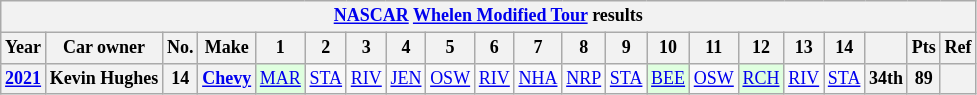<table class="wikitable" style="text-align:center; font-size:75%">
<tr>
<th colspan=38><a href='#'>NASCAR</a> <a href='#'>Whelen Modified Tour</a> results</th>
</tr>
<tr>
<th>Year</th>
<th>Car owner</th>
<th>No.</th>
<th>Make</th>
<th>1</th>
<th>2</th>
<th>3</th>
<th>4</th>
<th>5</th>
<th>6</th>
<th>7</th>
<th>8</th>
<th>9</th>
<th>10</th>
<th>11</th>
<th>12</th>
<th>13</th>
<th>14</th>
<th></th>
<th>Pts</th>
<th>Ref</th>
</tr>
<tr>
<th><a href='#'>2021</a></th>
<th>Kevin Hughes</th>
<th>14</th>
<th><a href='#'>Chevy</a></th>
<td style="background:#DFFFDF;"><a href='#'>MAR</a><br></td>
<td><a href='#'>STA</a></td>
<td><a href='#'>RIV</a></td>
<td><a href='#'>JEN</a></td>
<td><a href='#'>OSW</a></td>
<td><a href='#'>RIV</a></td>
<td><a href='#'>NHA</a></td>
<td><a href='#'>NRP</a></td>
<td><a href='#'>STA</a></td>
<td style="background:#DFFFDF;"><a href='#'>BEE</a><br></td>
<td><a href='#'>OSW</a></td>
<td style="background:#DFFFDF;"><a href='#'>RCH</a><br></td>
<td><a href='#'>RIV</a></td>
<td><a href='#'>STA</a></td>
<th>34th</th>
<th>89</th>
<th></th>
</tr>
</table>
